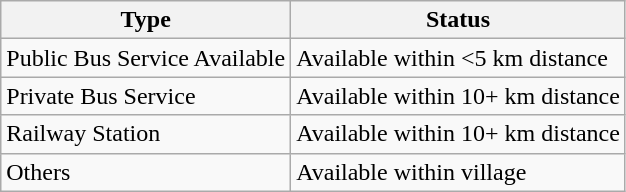<table class="wikitable">
<tr>
<th>Type</th>
<th>Status</th>
</tr>
<tr>
<td>Public Bus Service Available</td>
<td>Available within <5 km distance</td>
</tr>
<tr>
<td>Private Bus Service</td>
<td>Available within 10+ km distance</td>
</tr>
<tr>
<td>Railway Station</td>
<td>Available within 10+ km distance</td>
</tr>
<tr>
<td>Others</td>
<td>Available within village</td>
</tr>
</table>
